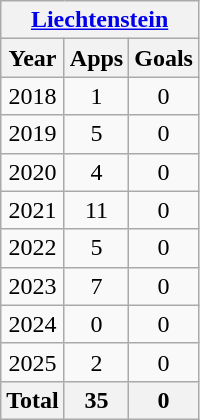<table class="wikitable" style="text-align:center">
<tr>
<th colspan=3><a href='#'>Liechtenstein</a></th>
</tr>
<tr>
<th>Year</th>
<th>Apps</th>
<th>Goals</th>
</tr>
<tr>
<td>2018</td>
<td>1</td>
<td>0</td>
</tr>
<tr>
<td>2019</td>
<td>5</td>
<td>0</td>
</tr>
<tr>
<td>2020</td>
<td>4</td>
<td>0</td>
</tr>
<tr>
<td>2021</td>
<td>11</td>
<td>0</td>
</tr>
<tr>
<td>2022</td>
<td>5</td>
<td>0</td>
</tr>
<tr>
<td>2023</td>
<td>7</td>
<td>0</td>
</tr>
<tr>
<td>2024</td>
<td>0</td>
<td>0</td>
</tr>
<tr>
<td>2025</td>
<td>2</td>
<td>0</td>
</tr>
<tr>
<th>Total</th>
<th>35</th>
<th>0</th>
</tr>
</table>
